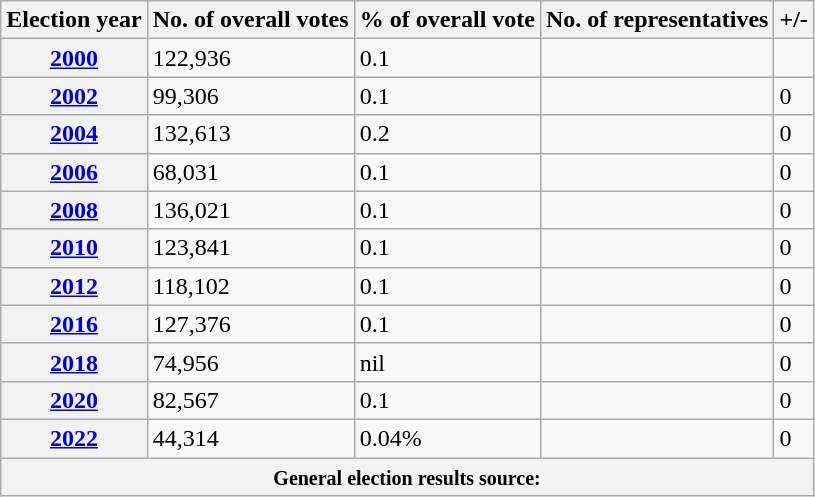<table class="wikitable">
<tr>
<th>Election year</th>
<th>No. of overall votes</th>
<th>% of overall vote</th>
<th>No. of representatives</th>
<th>+/-</th>
</tr>
<tr>
<th><a href='#'>2000</a></th>
<td>122,936</td>
<td>0.1</td>
<td></td>
<td></td>
</tr>
<tr>
<th><a href='#'>2002</a></th>
<td>99,306</td>
<td>0.1</td>
<td></td>
<td> 0</td>
</tr>
<tr>
<th><a href='#'>2004</a></th>
<td>132,613</td>
<td>0.2</td>
<td></td>
<td> 0</td>
</tr>
<tr>
<th><a href='#'>2006</a></th>
<td>68,031</td>
<td>0.1</td>
<td></td>
<td> 0</td>
</tr>
<tr>
<th><a href='#'>2008</a></th>
<td>136,021</td>
<td>0.1</td>
<td></td>
<td> 0</td>
</tr>
<tr>
<th><a href='#'>2010</a></th>
<td>123,841</td>
<td>0.1</td>
<td></td>
<td> 0</td>
</tr>
<tr>
<th><a href='#'>2012</a></th>
<td>118,102</td>
<td>0.1</td>
<td></td>
<td> 0</td>
</tr>
<tr>
<th><a href='#'>2016</a></th>
<td>127,376</td>
<td>0.1</td>
<td></td>
<td> 0</td>
</tr>
<tr>
<th><a href='#'>2018</a></th>
<td>74,956</td>
<td>nil</td>
<td></td>
<td> 0</td>
</tr>
<tr>
<th><a href='#'>2020</a></th>
<td>82,567</td>
<td>0.1</td>
<td></td>
<td> 0</td>
</tr>
<tr>
<th><a href='#'>2022</a></th>
<td>44,314</td>
<td>0.04%</td>
<td></td>
<td> 0</td>
</tr>
<tr>
<th colspan="5"><small>General election results source:</small></th>
</tr>
</table>
